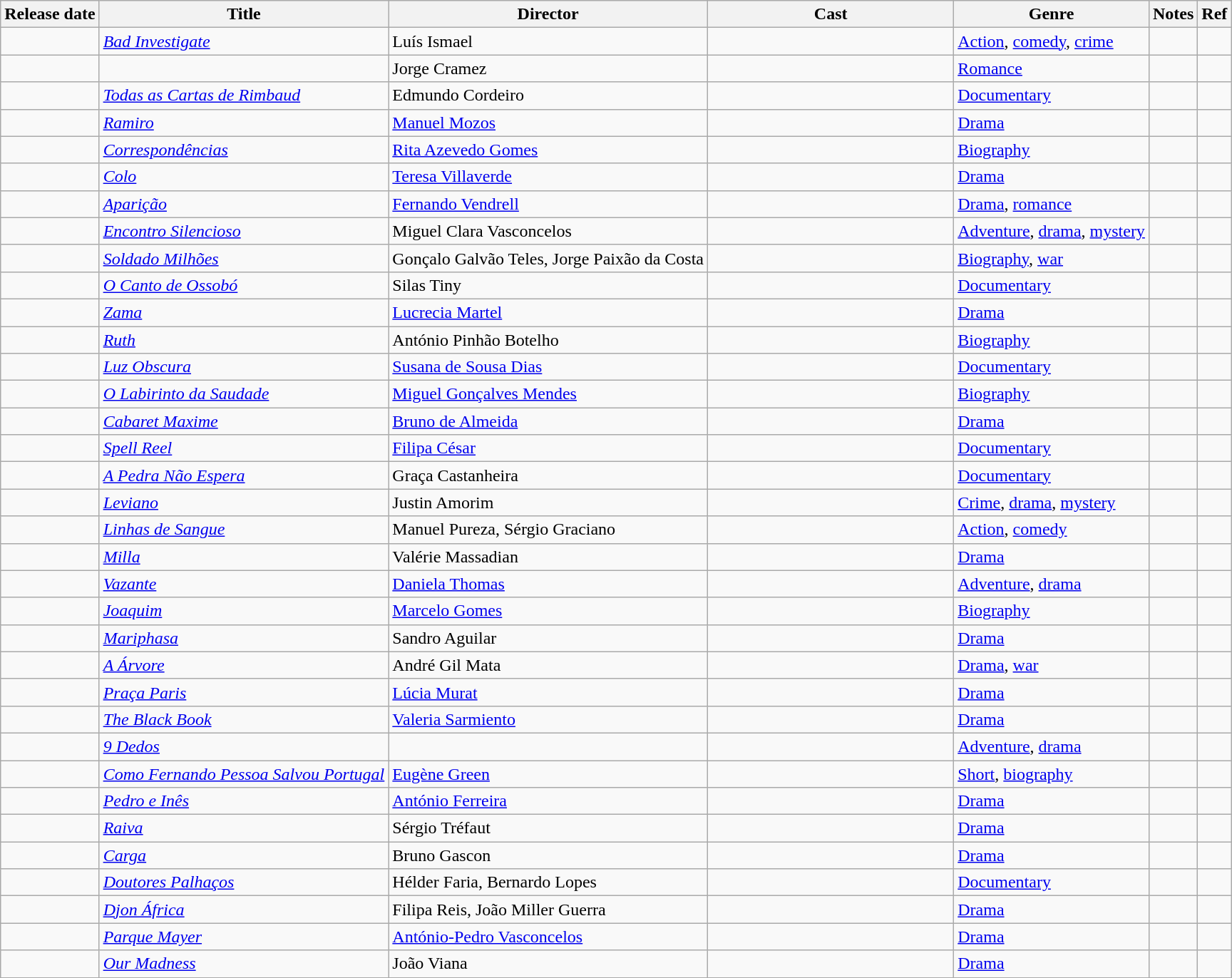<table class="wikitable sortable">
<tr>
<th>Release date</th>
<th>Title</th>
<th>Director</th>
<th style="width:20%;">Cast</th>
<th>Genre</th>
<th>Notes</th>
<th>Ref</th>
</tr>
<tr>
<td></td>
<td><em><a href='#'>Bad Investigate</a></em></td>
<td>Luís Ismael</td>
<td></td>
<td><a href='#'>Action</a>, <a href='#'>comedy</a>, <a href='#'>crime</a></td>
<td></td>
<td></td>
</tr>
<tr>
<td></td>
<td><em></em></td>
<td>Jorge Cramez</td>
<td></td>
<td><a href='#'>Romance</a></td>
<td></td>
<td></td>
</tr>
<tr>
<td></td>
<td><em><a href='#'>Todas as Cartas de Rimbaud</a></em></td>
<td>Edmundo Cordeiro</td>
<td></td>
<td><a href='#'>Documentary</a></td>
<td></td>
<td></td>
</tr>
<tr>
<td></td>
<td><a href='#'><em>Ramiro</em></a></td>
<td><a href='#'>Manuel Mozos</a></td>
<td></td>
<td><a href='#'>Drama</a></td>
<td></td>
<td></td>
</tr>
<tr>
<td></td>
<td><em><a href='#'>Correspondências</a></em></td>
<td><a href='#'>Rita Azevedo Gomes</a></td>
<td></td>
<td><a href='#'>Biography</a></td>
<td></td>
<td></td>
</tr>
<tr>
<td></td>
<td><em><a href='#'>Colo</a></em></td>
<td><a href='#'>Teresa Villaverde</a></td>
<td></td>
<td><a href='#'>Drama</a></td>
<td></td>
<td></td>
</tr>
<tr>
<td></td>
<td><em><a href='#'>Aparição</a></em></td>
<td><a href='#'>Fernando Vendrell</a></td>
<td></td>
<td><a href='#'>Drama</a>, <a href='#'>romance</a></td>
<td></td>
<td></td>
</tr>
<tr>
<td></td>
<td><em><a href='#'>Encontro Silencioso</a></em></td>
<td>Miguel Clara Vasconcelos</td>
<td></td>
<td><a href='#'>Adventure</a>, <a href='#'>drama</a>, <a href='#'>mystery</a></td>
<td></td>
<td></td>
</tr>
<tr>
<td></td>
<td><em><a href='#'>Soldado Milhões</a></em></td>
<td>Gonçalo Galvão Teles, Jorge Paixão da Costa</td>
<td></td>
<td><a href='#'>Biography</a>, <a href='#'>war</a></td>
<td></td>
<td></td>
</tr>
<tr>
<td></td>
<td><em><a href='#'>O Canto de Ossobó</a></em></td>
<td>Silas Tiny</td>
<td></td>
<td><a href='#'>Documentary</a></td>
<td></td>
<td></td>
</tr>
<tr>
<td></td>
<td><a href='#'><em>Zama</em></a></td>
<td><a href='#'>Lucrecia Martel</a></td>
<td></td>
<td><a href='#'>Drama</a></td>
<td></td>
<td></td>
</tr>
<tr>
<td></td>
<td><a href='#'><em>Ruth</em></a></td>
<td>António Pinhão Botelho</td>
<td></td>
<td><a href='#'>Biography</a></td>
<td></td>
<td></td>
</tr>
<tr>
<td></td>
<td><em><a href='#'>Luz Obscura</a></em></td>
<td><a href='#'>Susana de Sousa Dias</a></td>
<td></td>
<td><a href='#'>Documentary</a></td>
<td></td>
<td></td>
</tr>
<tr>
<td></td>
<td><em><a href='#'>O Labirinto da Saudade</a></em></td>
<td><a href='#'>Miguel Gonçalves Mendes</a></td>
<td></td>
<td><a href='#'>Biography</a></td>
<td></td>
<td></td>
</tr>
<tr>
<td></td>
<td><em><a href='#'>Cabaret Maxime</a></em></td>
<td><a href='#'>Bruno de Almeida</a></td>
<td></td>
<td><a href='#'>Drama</a></td>
<td></td>
<td></td>
</tr>
<tr>
<td></td>
<td><em><a href='#'>Spell Reel</a></em></td>
<td><a href='#'>Filipa César</a></td>
<td></td>
<td><a href='#'>Documentary</a></td>
<td></td>
<td></td>
</tr>
<tr>
<td></td>
<td><em><a href='#'>A Pedra Não Espera</a></em></td>
<td>Graça Castanheira</td>
<td></td>
<td><a href='#'>Documentary</a></td>
<td></td>
<td></td>
</tr>
<tr>
<td></td>
<td><a href='#'><em>Leviano</em></a></td>
<td>Justin Amorim</td>
<td></td>
<td><a href='#'>Crime</a>, <a href='#'>drama</a>, <a href='#'>mystery</a></td>
<td></td>
<td></td>
</tr>
<tr>
<td></td>
<td><em><a href='#'>Linhas de Sangue</a></em></td>
<td>Manuel Pureza, Sérgio Graciano</td>
<td></td>
<td><a href='#'>Action</a>, <a href='#'>comedy</a></td>
<td></td>
<td></td>
</tr>
<tr>
<td></td>
<td><a href='#'><em>Milla</em></a></td>
<td>Valérie Massadian</td>
<td></td>
<td><a href='#'>Drama</a></td>
<td></td>
<td></td>
</tr>
<tr>
<td></td>
<td><a href='#'><em>Vazante</em></a></td>
<td><a href='#'>Daniela Thomas</a></td>
<td></td>
<td><a href='#'>Adventure</a>, <a href='#'>drama</a></td>
<td></td>
<td></td>
</tr>
<tr>
<td></td>
<td><a href='#'><em>Joaquim</em></a></td>
<td><a href='#'>Marcelo Gomes</a></td>
<td></td>
<td><a href='#'>Biography</a></td>
<td></td>
<td></td>
</tr>
<tr>
<td></td>
<td><em><a href='#'>Mariphasa</a></em></td>
<td>Sandro Aguilar</td>
<td></td>
<td><a href='#'>Drama</a></td>
<td></td>
<td></td>
</tr>
<tr>
<td></td>
<td><em><a href='#'>A Árvore</a></em></td>
<td>André Gil Mata</td>
<td></td>
<td><a href='#'>Drama</a>, <a href='#'>war</a></td>
<td></td>
<td></td>
</tr>
<tr>
<td></td>
<td><em><a href='#'>Praça Paris</a></em></td>
<td><a href='#'>Lúcia Murat</a></td>
<td></td>
<td><a href='#'>Drama</a></td>
<td></td>
<td></td>
</tr>
<tr>
<td></td>
<td><a href='#'><em>The Black Book</em></a></td>
<td><a href='#'>Valeria Sarmiento</a></td>
<td></td>
<td><a href='#'>Drama</a></td>
<td></td>
<td></td>
</tr>
<tr>
<td></td>
<td><em><a href='#'>9 Dedos</a></em></td>
<td></td>
<td></td>
<td><a href='#'>Adventure</a>, <a href='#'>drama</a></td>
<td></td>
<td></td>
</tr>
<tr>
<td></td>
<td><a href='#'><em>Como Fernando Pessoa Salvou Portugal</em></a></td>
<td><a href='#'>Eugène Green</a></td>
<td></td>
<td><a href='#'>Short</a>, <a href='#'>biography</a></td>
<td></td>
<td></td>
</tr>
<tr>
<td></td>
<td><a href='#'><em>Pedro e Inês</em></a></td>
<td><a href='#'>António Ferreira</a></td>
<td></td>
<td><a href='#'>Drama</a></td>
<td></td>
<td></td>
</tr>
<tr>
<td></td>
<td><em><a href='#'>Raiva</a></em></td>
<td>Sérgio Tréfaut</td>
<td></td>
<td><a href='#'>Drama</a></td>
<td></td>
<td></td>
</tr>
<tr>
<td></td>
<td><em><a href='#'>Carga</a></em></td>
<td>Bruno Gascon</td>
<td></td>
<td><a href='#'>Drama</a></td>
<td></td>
<td></td>
</tr>
<tr>
<td></td>
<td><em><a href='#'>Doutores Palhaços</a></em></td>
<td>Hélder Faria, Bernardo Lopes</td>
<td></td>
<td><a href='#'>Documentary</a></td>
<td></td>
<td></td>
</tr>
<tr>
<td></td>
<td><em><a href='#'>Djon África</a></em></td>
<td>Filipa Reis, João Miller Guerra</td>
<td></td>
<td><a href='#'>Drama</a></td>
<td></td>
<td></td>
</tr>
<tr>
<td></td>
<td><em><a href='#'>Parque Mayer</a></em></td>
<td><a href='#'>António-Pedro Vasconcelos</a></td>
<td></td>
<td><a href='#'>Drama</a></td>
<td></td>
<td></td>
</tr>
<tr>
<td></td>
<td><em><a href='#'>Our Madness</a></em></td>
<td>João Viana</td>
<td></td>
<td><a href='#'>Drama</a></td>
<td></td>
<td></td>
</tr>
<tr>
</tr>
</table>
